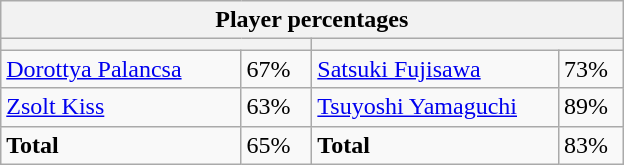<table class="wikitable">
<tr>
<th colspan=4 width=400>Player percentages</th>
</tr>
<tr>
<th colspan=2 width=200 style="white-space:nowrap;"></th>
<th colspan=2 width=200 style="white-space:nowrap;"></th>
</tr>
<tr>
<td><a href='#'>Dorottya Palancsa</a></td>
<td>67%</td>
<td><a href='#'>Satsuki Fujisawa</a></td>
<td>73%</td>
</tr>
<tr>
<td><a href='#'>Zsolt Kiss</a></td>
<td>63%</td>
<td><a href='#'>Tsuyoshi Yamaguchi</a></td>
<td>89%</td>
</tr>
<tr>
<td><strong>Total</strong></td>
<td>65%</td>
<td><strong>Total</strong></td>
<td>83%</td>
</tr>
</table>
